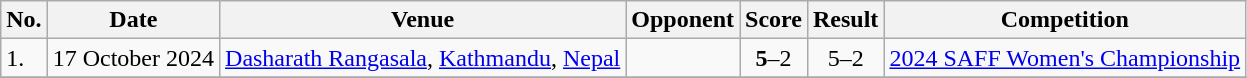<table class="wikitable">
<tr>
<th>No.</th>
<th>Date</th>
<th>Venue</th>
<th>Opponent</th>
<th>Score</th>
<th>Result</th>
<th>Competition</th>
</tr>
<tr>
<td>1.</td>
<td>17 October 2024</td>
<td><a href='#'>Dasharath Rangasala</a>, <a href='#'>Kathmandu</a>, <a href='#'>Nepal</a></td>
<td></td>
<td align=center><strong>5</strong>–2</td>
<td align=center>5–2</td>
<td><a href='#'>2024 SAFF Women's Championship</a></td>
</tr>
<tr>
</tr>
</table>
